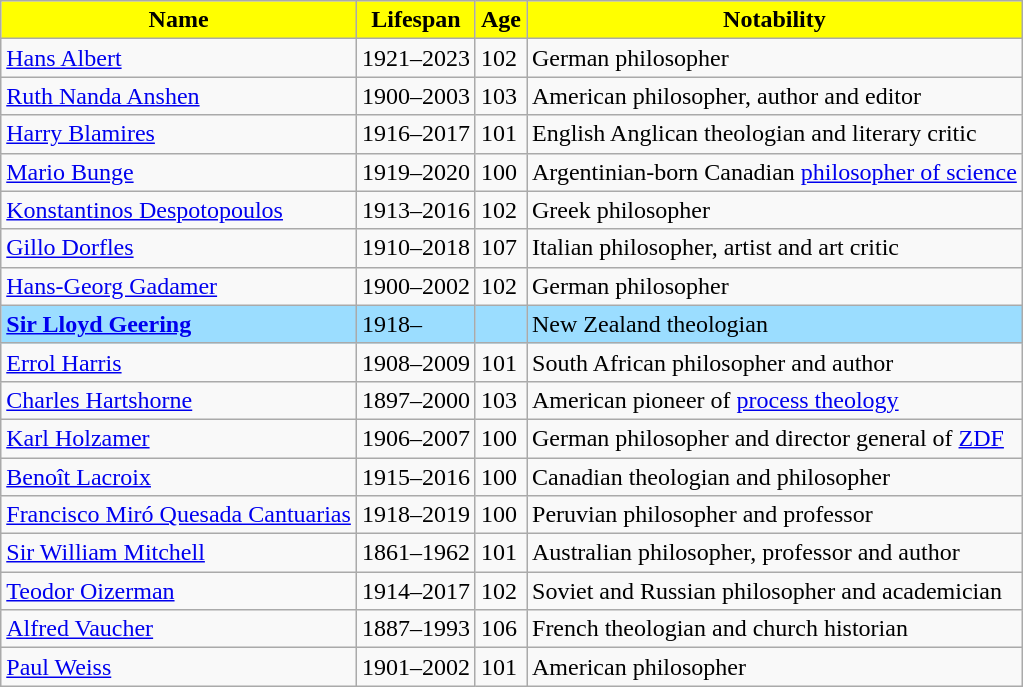<table class="wikitable sortable">
<tr>
<th style="background-color: yellow">Name</th>
<th style="background-color: yellow">Lifespan</th>
<th style="background-color: yellow">Age</th>
<th style="background-color: yellow">Notability</th>
</tr>
<tr>
<td><a href='#'>Hans Albert</a></td>
<td>1921–2023</td>
<td>102</td>
<td>German philosopher</td>
</tr>
<tr>
<td><a href='#'>Ruth Nanda Anshen</a></td>
<td>1900–2003</td>
<td>103</td>
<td>American philosopher, author and editor</td>
</tr>
<tr>
<td><a href='#'>Harry Blamires</a></td>
<td>1916–2017</td>
<td>101</td>
<td>English Anglican theologian and literary critic</td>
</tr>
<tr>
<td><a href='#'>Mario Bunge</a></td>
<td>1919–2020</td>
<td>100</td>
<td>Argentinian-born Canadian <a href='#'>philosopher of science</a></td>
</tr>
<tr>
<td><a href='#'>Konstantinos Despotopoulos</a></td>
<td>1913–2016</td>
<td>102</td>
<td>Greek philosopher</td>
</tr>
<tr>
<td><a href='#'>Gillo Dorfles</a></td>
<td>1910–2018</td>
<td>107</td>
<td>Italian philosopher, artist and art critic</td>
</tr>
<tr>
<td><a href='#'>Hans-Georg Gadamer</a></td>
<td>1900–2002</td>
<td>102</td>
<td>German philosopher</td>
</tr>
<tr style="background-color: #9BDDFF">
<td><strong><a href='#'>Sir Lloyd Geering</a></strong></td>
<td>1918–</td>
<td></td>
<td>New Zealand theologian</td>
</tr>
<tr>
<td><a href='#'>Errol Harris</a></td>
<td>1908–2009</td>
<td>101</td>
<td>South African philosopher and author</td>
</tr>
<tr>
<td><a href='#'>Charles Hartshorne</a></td>
<td>1897–2000</td>
<td>103</td>
<td>American pioneer of <a href='#'>process theology</a></td>
</tr>
<tr>
<td><a href='#'>Karl Holzamer</a></td>
<td>1906–2007</td>
<td>100</td>
<td>German philosopher and director general of <a href='#'>ZDF</a></td>
</tr>
<tr>
<td><a href='#'>Benoît Lacroix</a></td>
<td>1915–2016</td>
<td>100</td>
<td>Canadian theologian and philosopher</td>
</tr>
<tr>
<td><a href='#'>Francisco Miró Quesada Cantuarias</a></td>
<td>1918–2019</td>
<td>100</td>
<td>Peruvian philosopher and professor</td>
</tr>
<tr>
<td><a href='#'>Sir William Mitchell</a></td>
<td>1861–1962</td>
<td>101</td>
<td>Australian philosopher, professor and author</td>
</tr>
<tr>
<td><a href='#'>Teodor Oizerman</a></td>
<td>1914–2017</td>
<td>102</td>
<td>Soviet and Russian philosopher and academician</td>
</tr>
<tr>
<td><a href='#'>Alfred Vaucher</a></td>
<td>1887–1993</td>
<td>106</td>
<td>French theologian and church historian</td>
</tr>
<tr>
<td><a href='#'>Paul Weiss</a></td>
<td>1901–2002</td>
<td>101</td>
<td>American philosopher</td>
</tr>
</table>
